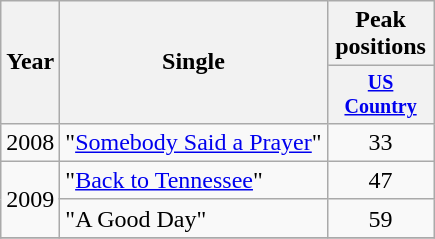<table class="wikitable" style="text-align:center;">
<tr>
<th rowspan="2">Year</th>
<th rowspan="2">Single</th>
<th colspan="1">Peak positions</th>
</tr>
<tr style="font-size:smaller;">
<th width="65"><a href='#'>US Country</a></th>
</tr>
<tr>
<td>2008</td>
<td align="left">"<a href='#'>Somebody Said a Prayer</a>"</td>
<td>33</td>
</tr>
<tr>
<td rowspan="2">2009</td>
<td align="left">"<a href='#'>Back to Tennessee</a>"</td>
<td>47</td>
</tr>
<tr>
<td align="left">"A Good Day"</td>
<td>59</td>
</tr>
<tr>
</tr>
</table>
